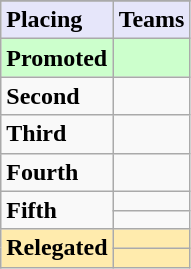<table class=wikitable>
<tr>
</tr>
<tr style="background: #E6E6FA;">
<td><strong>Placing</strong></td>
<td><strong>Teams</strong></td>
</tr>
<tr style="background: #ccffcc;">
<td><strong>Promoted</strong></td>
<td></td>
</tr>
<tr>
<td><strong>Second</strong></td>
<td></td>
</tr>
<tr>
<td><strong>Third</strong></td>
<td></td>
</tr>
<tr>
<td><strong>Fourth</strong></td>
<td></td>
</tr>
<tr>
<td rowspan="2"><strong>Fifth</strong></td>
<td></td>
</tr>
<tr>
<td></td>
</tr>
<tr style="background: #ffebad;">
<td rowspan="2"><strong>Relegated</strong></td>
<td></td>
</tr>
<tr style="background: #ffebad;">
<td></td>
</tr>
</table>
